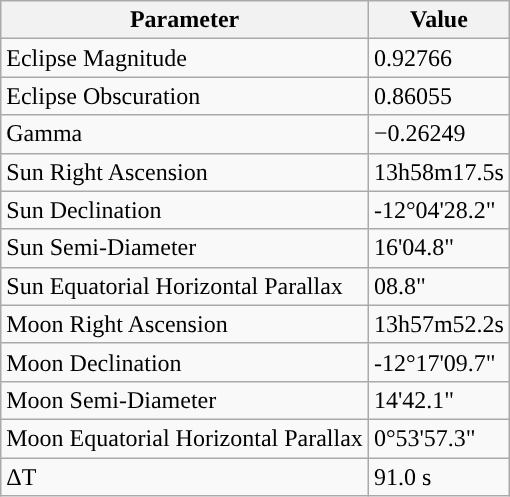<table class="wikitable">
<tr>
<th>Parameter</th>
<th>Value</th>
</tr>
<tr>
<td>Eclipse Magnitude</td>
<td>0.92766</td>
</tr>
<tr>
<td>Eclipse Obscuration</td>
<td>0.86055</td>
</tr>
<tr>
<td>Gamma</td>
<td>−0.26249</td>
</tr>
<tr>
<td>Sun Right Ascension</td>
<td>13h58m17.5s</td>
</tr>
<tr>
<td>Sun Declination</td>
<td>-12°04'28.2"</td>
</tr>
<tr>
<td>Sun Semi-Diameter</td>
<td>16'04.8"</td>
</tr>
<tr>
<td>Sun Equatorial Horizontal Parallax</td>
<td>08.8"</td>
</tr>
<tr>
<td>Moon Right Ascension</td>
<td>13h57m52.2s</td>
</tr>
<tr>
<td>Moon Declination</td>
<td>-12°17'09.7"</td>
</tr>
<tr>
<td>Moon Semi-Diameter</td>
<td>14'42.1"</td>
</tr>
<tr>
<td>Moon Equatorial Horizontal Parallax</td>
<td>0°53'57.3"</td>
</tr>
<tr>
<td>ΔT</td>
<td>91.0 s</td>
</tr>
</table>
